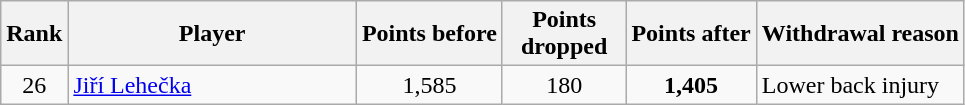<table class="wikitable sortable">
<tr>
<th>Rank</th>
<th style="width:185px;">Player</th>
<th>Points before</th>
<th style="width:75px;">Points dropped</th>
<th>Points after</th>
<th>Withdrawal reason</th>
</tr>
<tr>
<td style="text-align:center;">26</td>
<td> <a href='#'>Jiří Lehečka</a></td>
<td style="text-align:center;">1,585</td>
<td style="text-align:center;">180</td>
<td style="text-align:center;"><strong>1,405</strong></td>
<td>Lower back injury</td>
</tr>
</table>
